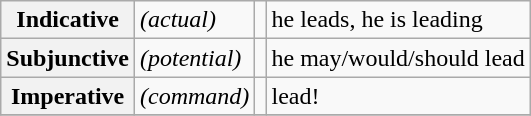<table class="wikitable">
<tr>
<th>Indicative</th>
<td><em>(actual)</em></td>
<td><strong></strong></td>
<td>he leads, he is leading</td>
</tr>
<tr>
<th>Subjunctive</th>
<td><em>(potential)</em></td>
<td><strong></strong></td>
<td>he may/would/should lead</td>
</tr>
<tr>
<th>Imperative</th>
<td><em>(command)</em></td>
<td><strong></strong></td>
<td>lead!</td>
</tr>
<tr>
</tr>
</table>
